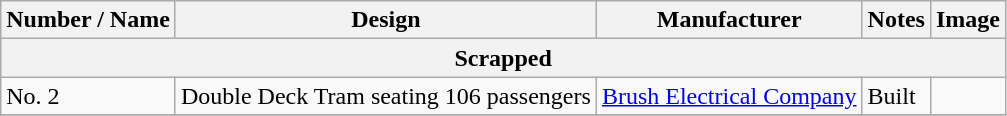<table class="wikitable">
<tr>
<th>Number / Name</th>
<th>Design</th>
<th>Manufacturer</th>
<th>Notes</th>
<th>Image</th>
</tr>
<tr>
<th colspan=5>Scrapped</th>
</tr>
<tr>
<td>No. 2</td>
<td>Double Deck Tram seating 106 passengers</td>
<td><a href='#'>Brush Electrical Company</a></td>
<td>Built </td>
<td></td>
</tr>
<tr>
</tr>
</table>
